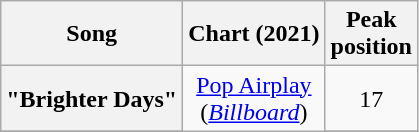<table class="wikitable sortable plainrowheaders" style="text-align:center">
<tr>
<th scope="col">Song</th>
<th scope="col">Chart (2021)</th>
<th scope="col">Peak<br>position</th>
</tr>
<tr>
<th scope="row">"Brighter Days"</th>
<td rowspan="2"><a href='#'>Pop Airplay</a><br>(<em><a href='#'>Billboard</a></em>)</td>
<td>17</td>
</tr>
<tr>
</tr>
</table>
